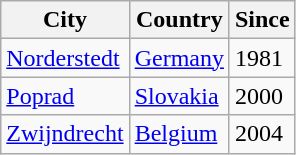<table class="wikitable">
<tr>
<th>City</th>
<th>Country</th>
<th>Since</th>
</tr>
<tr>
<td><a href='#'>Norderstedt</a></td>
<td> <a href='#'>Germany</a></td>
<td>1981</td>
</tr>
<tr>
<td><a href='#'>Poprad</a></td>
<td> <a href='#'>Slovakia</a></td>
<td>2000</td>
</tr>
<tr>
<td><a href='#'>Zwijndrecht</a></td>
<td> <a href='#'>Belgium</a></td>
<td>2004</td>
</tr>
</table>
